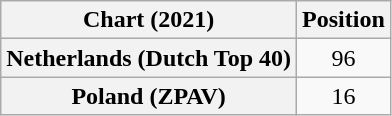<table class="wikitable plainrowheaders" style="text-align:center">
<tr>
<th scope="col">Chart (2021)</th>
<th scope="col">Position</th>
</tr>
<tr>
<th scope="row">Netherlands (Dutch Top 40)</th>
<td>96</td>
</tr>
<tr>
<th scope="row">Poland (ZPAV)</th>
<td>16</td>
</tr>
</table>
